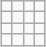<table class="wikitable sortable" style="margin:1em auto; text-align:center;">
<tr>
<td></td>
<td></td>
<td></td>
<td align="centre"></td>
</tr>
<tr>
<td></td>
<td></td>
<td></td>
<td></td>
</tr>
<tr>
<td></td>
<td></td>
<td></td>
<td></td>
</tr>
<tr>
<td></td>
<td></td>
<td></td>
<td></td>
</tr>
</table>
